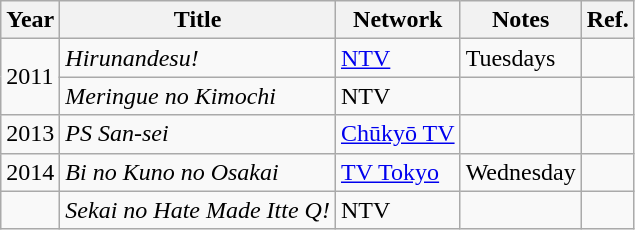<table class="wikitable">
<tr>
<th>Year</th>
<th>Title</th>
<th>Network</th>
<th>Notes</th>
<th>Ref.</th>
</tr>
<tr>
<td rowspan="2">2011</td>
<td><em>Hirunandesu!</em></td>
<td><a href='#'>NTV</a></td>
<td>Tuesdays</td>
<td></td>
</tr>
<tr>
<td><em>Meringue no Kimochi</em></td>
<td>NTV</td>
<td></td>
<td></td>
</tr>
<tr>
<td>2013</td>
<td><em>PS San-sei</em></td>
<td><a href='#'>Chūkyō TV</a></td>
<td></td>
<td></td>
</tr>
<tr>
<td>2014</td>
<td><em>Bi no Kuno no Osakai</em></td>
<td><a href='#'>TV Tokyo</a></td>
<td>Wednesday</td>
<td></td>
</tr>
<tr>
<td></td>
<td><em>Sekai no Hate Made Itte Q!</em></td>
<td>NTV</td>
<td></td>
<td></td>
</tr>
</table>
